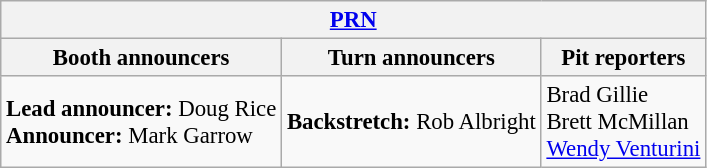<table class="wikitable" style="font-size: 95%">
<tr>
<th colspan="3"><a href='#'>PRN</a></th>
</tr>
<tr>
<th>Booth announcers</th>
<th>Turn announcers</th>
<th>Pit reporters</th>
</tr>
<tr>
<td><strong>Lead announcer:</strong> Doug Rice<br><strong>Announcer:</strong> Mark Garrow</td>
<td><strong>Backstretch:</strong> Rob Albright</td>
<td>Brad Gillie<br>Brett McMillan<br><a href='#'>Wendy Venturini</a></td>
</tr>
</table>
